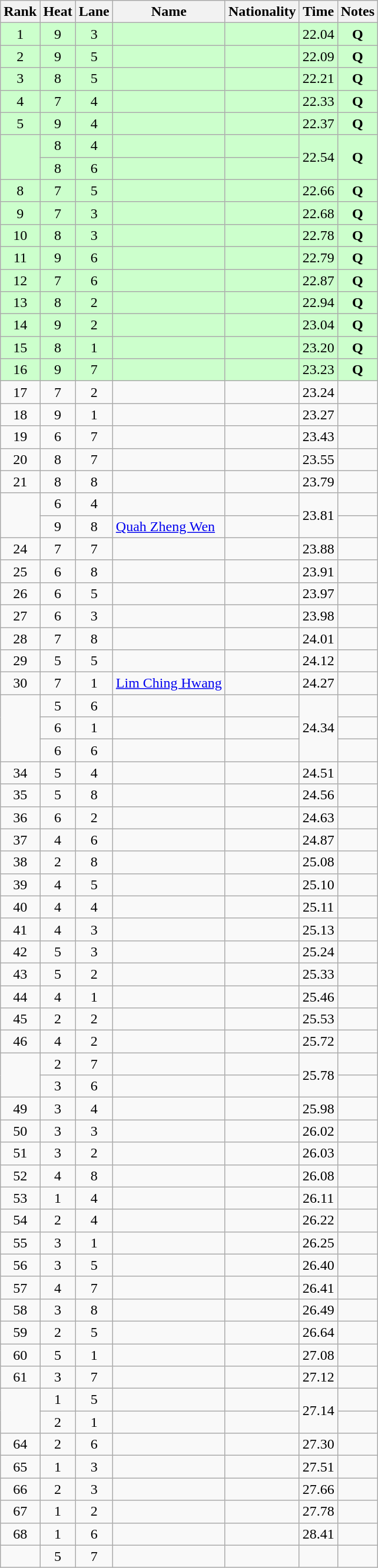<table class="wikitable sortable" style="text-align:center">
<tr>
<th>Rank</th>
<th>Heat</th>
<th>Lane</th>
<th>Name</th>
<th>Nationality</th>
<th>Time</th>
<th>Notes</th>
</tr>
<tr bgcolor=ccffcc>
<td>1</td>
<td>9</td>
<td>3</td>
<td align=left></td>
<td align=left></td>
<td>22.04</td>
<td><strong>Q</strong></td>
</tr>
<tr bgcolor=ccffcc>
<td>2</td>
<td>9</td>
<td>5</td>
<td align=left></td>
<td align=left></td>
<td>22.09</td>
<td><strong>Q</strong></td>
</tr>
<tr bgcolor=ccffcc>
<td>3</td>
<td>8</td>
<td>5</td>
<td align=left></td>
<td align=left></td>
<td>22.21</td>
<td><strong>Q</strong></td>
</tr>
<tr bgcolor=ccffcc>
<td>4</td>
<td>7</td>
<td>4</td>
<td align=left></td>
<td align=left></td>
<td>22.33</td>
<td><strong>Q</strong></td>
</tr>
<tr bgcolor=ccffcc>
<td>5</td>
<td>9</td>
<td>4</td>
<td align=left></td>
<td align=left></td>
<td>22.37</td>
<td><strong>Q</strong></td>
</tr>
<tr bgcolor=ccffcc>
<td rowspan=2></td>
<td>8</td>
<td>4</td>
<td align=left></td>
<td align=left></td>
<td rowspan=2>22.54</td>
<td rowspan=2><strong>Q</strong></td>
</tr>
<tr bgcolor=ccffcc>
<td>8</td>
<td>6</td>
<td align=left></td>
<td align=left></td>
</tr>
<tr bgcolor=ccffcc>
<td>8</td>
<td>7</td>
<td>5</td>
<td align=left></td>
<td align=left></td>
<td>22.66</td>
<td><strong>Q</strong></td>
</tr>
<tr bgcolor=ccffcc>
<td>9</td>
<td>7</td>
<td>3</td>
<td align=left></td>
<td align=left></td>
<td>22.68</td>
<td><strong>Q</strong></td>
</tr>
<tr bgcolor=ccffcc>
<td>10</td>
<td>8</td>
<td>3</td>
<td align=left></td>
<td align=left></td>
<td>22.78</td>
<td><strong>Q</strong></td>
</tr>
<tr bgcolor=ccffcc>
<td>11</td>
<td>9</td>
<td>6</td>
<td align=left></td>
<td align=left></td>
<td>22.79</td>
<td><strong>Q</strong></td>
</tr>
<tr bgcolor=ccffcc>
<td>12</td>
<td>7</td>
<td>6</td>
<td align=left></td>
<td align=left></td>
<td>22.87</td>
<td><strong>Q</strong></td>
</tr>
<tr bgcolor=ccffcc>
<td>13</td>
<td>8</td>
<td>2</td>
<td align=left></td>
<td align=left></td>
<td>22.94</td>
<td><strong>Q</strong></td>
</tr>
<tr bgcolor=ccffcc>
<td>14</td>
<td>9</td>
<td>2</td>
<td align=left></td>
<td align=left></td>
<td>23.04</td>
<td><strong>Q</strong></td>
</tr>
<tr bgcolor=ccffcc>
<td>15</td>
<td>8</td>
<td>1</td>
<td align=left></td>
<td align=left></td>
<td>23.20</td>
<td><strong>Q</strong></td>
</tr>
<tr bgcolor=ccffcc>
<td>16</td>
<td>9</td>
<td>7</td>
<td align=left></td>
<td align=left></td>
<td>23.23</td>
<td><strong>Q</strong></td>
</tr>
<tr>
<td>17</td>
<td>7</td>
<td>2</td>
<td align=left></td>
<td align=left></td>
<td>23.24</td>
<td></td>
</tr>
<tr>
<td>18</td>
<td>9</td>
<td>1</td>
<td align=left></td>
<td align=left></td>
<td>23.27</td>
<td></td>
</tr>
<tr>
<td>19</td>
<td>6</td>
<td>7</td>
<td align=left></td>
<td align=left></td>
<td>23.43</td>
<td></td>
</tr>
<tr>
<td>20</td>
<td>8</td>
<td>7</td>
<td align=left></td>
<td align=left></td>
<td>23.55</td>
<td></td>
</tr>
<tr>
<td>21</td>
<td>8</td>
<td>8</td>
<td align=left></td>
<td align=left></td>
<td>23.79</td>
<td></td>
</tr>
<tr>
<td rowspan=2></td>
<td>6</td>
<td>4</td>
<td align=left></td>
<td align=left></td>
<td rowspan=2>23.81</td>
<td></td>
</tr>
<tr>
<td>9</td>
<td>8</td>
<td align=left><a href='#'>Quah Zheng Wen</a></td>
<td align=left></td>
<td></td>
</tr>
<tr>
<td>24</td>
<td>7</td>
<td>7</td>
<td align=left></td>
<td align=left></td>
<td>23.88</td>
<td></td>
</tr>
<tr>
<td>25</td>
<td>6</td>
<td>8</td>
<td align=left></td>
<td align=left></td>
<td>23.91</td>
<td></td>
</tr>
<tr>
<td>26</td>
<td>6</td>
<td>5</td>
<td align=left></td>
<td align=left></td>
<td>23.97</td>
<td></td>
</tr>
<tr>
<td>27</td>
<td>6</td>
<td>3</td>
<td align=left></td>
<td align=left></td>
<td>23.98</td>
<td></td>
</tr>
<tr>
<td>28</td>
<td>7</td>
<td>8</td>
<td align=left></td>
<td align=left></td>
<td>24.01</td>
<td></td>
</tr>
<tr>
<td>29</td>
<td>5</td>
<td>5</td>
<td align=left></td>
<td align=left></td>
<td>24.12</td>
<td></td>
</tr>
<tr>
<td>30</td>
<td>7</td>
<td>1</td>
<td align=left><a href='#'>Lim Ching Hwang</a></td>
<td align=left></td>
<td>24.27</td>
<td></td>
</tr>
<tr>
<td rowspan=3></td>
<td>5</td>
<td>6</td>
<td align=left></td>
<td align=left></td>
<td rowspan=3>24.34</td>
<td></td>
</tr>
<tr>
<td>6</td>
<td>1</td>
<td align=left></td>
<td align=left></td>
<td></td>
</tr>
<tr>
<td>6</td>
<td>6</td>
<td align=left></td>
<td align=left></td>
<td></td>
</tr>
<tr>
<td>34</td>
<td>5</td>
<td>4</td>
<td align=left></td>
<td align=left></td>
<td>24.51</td>
<td></td>
</tr>
<tr>
<td>35</td>
<td>5</td>
<td>8</td>
<td align=left></td>
<td align=left></td>
<td>24.56</td>
<td></td>
</tr>
<tr>
<td>36</td>
<td>6</td>
<td>2</td>
<td align=left></td>
<td align=left></td>
<td>24.63</td>
<td></td>
</tr>
<tr>
<td>37</td>
<td>4</td>
<td>6</td>
<td align=left></td>
<td align=left></td>
<td>24.87</td>
<td></td>
</tr>
<tr>
<td>38</td>
<td>2</td>
<td>8</td>
<td align=left></td>
<td align=left></td>
<td>25.08</td>
<td></td>
</tr>
<tr>
<td>39</td>
<td>4</td>
<td>5</td>
<td align=left></td>
<td align=left></td>
<td>25.10</td>
<td></td>
</tr>
<tr>
<td>40</td>
<td>4</td>
<td>4</td>
<td align=left></td>
<td align=left></td>
<td>25.11</td>
<td></td>
</tr>
<tr>
<td>41</td>
<td>4</td>
<td>3</td>
<td align=left></td>
<td align=left></td>
<td>25.13</td>
<td></td>
</tr>
<tr>
<td>42</td>
<td>5</td>
<td>3</td>
<td align=left></td>
<td align=left></td>
<td>25.24</td>
<td></td>
</tr>
<tr>
<td>43</td>
<td>5</td>
<td>2</td>
<td align=left></td>
<td align=left></td>
<td>25.33</td>
<td></td>
</tr>
<tr>
<td>44</td>
<td>4</td>
<td>1</td>
<td align=left></td>
<td align=left></td>
<td>25.46</td>
<td></td>
</tr>
<tr>
<td>45</td>
<td>2</td>
<td>2</td>
<td align=left></td>
<td align=left></td>
<td>25.53</td>
<td></td>
</tr>
<tr>
<td>46</td>
<td>4</td>
<td>2</td>
<td align=left></td>
<td align=left></td>
<td>25.72</td>
<td></td>
</tr>
<tr>
<td rowspan=2></td>
<td>2</td>
<td>7</td>
<td align=left></td>
<td align=left></td>
<td rowspan=2>25.78</td>
<td></td>
</tr>
<tr>
<td>3</td>
<td>6</td>
<td align=left></td>
<td align=left></td>
<td></td>
</tr>
<tr>
<td>49</td>
<td>3</td>
<td>4</td>
<td align=left></td>
<td align=left></td>
<td>25.98</td>
<td></td>
</tr>
<tr>
<td>50</td>
<td>3</td>
<td>3</td>
<td align=left></td>
<td align=left></td>
<td>26.02</td>
<td></td>
</tr>
<tr>
<td>51</td>
<td>3</td>
<td>2</td>
<td align=left></td>
<td align=left></td>
<td>26.03</td>
<td></td>
</tr>
<tr>
<td>52</td>
<td>4</td>
<td>8</td>
<td align=left></td>
<td align=left></td>
<td>26.08</td>
<td></td>
</tr>
<tr>
<td>53</td>
<td>1</td>
<td>4</td>
<td align=left></td>
<td align=left></td>
<td>26.11</td>
<td></td>
</tr>
<tr>
<td>54</td>
<td>2</td>
<td>4</td>
<td align=left></td>
<td align=left></td>
<td>26.22</td>
<td></td>
</tr>
<tr>
<td>55</td>
<td>3</td>
<td>1</td>
<td align=left></td>
<td align=left></td>
<td>26.25</td>
<td></td>
</tr>
<tr>
<td>56</td>
<td>3</td>
<td>5</td>
<td align=left></td>
<td align=left></td>
<td>26.40</td>
<td></td>
</tr>
<tr>
<td>57</td>
<td>4</td>
<td>7</td>
<td align=left></td>
<td align=left></td>
<td>26.41</td>
<td></td>
</tr>
<tr>
<td>58</td>
<td>3</td>
<td>8</td>
<td align=left></td>
<td align=left></td>
<td>26.49</td>
<td></td>
</tr>
<tr>
<td>59</td>
<td>2</td>
<td>5</td>
<td align=left></td>
<td align=left></td>
<td>26.64</td>
<td></td>
</tr>
<tr>
<td>60</td>
<td>5</td>
<td>1</td>
<td align=left></td>
<td align=left></td>
<td>27.08</td>
<td></td>
</tr>
<tr>
<td>61</td>
<td>3</td>
<td>7</td>
<td align=left></td>
<td align=left></td>
<td>27.12</td>
<td></td>
</tr>
<tr>
<td rowspan=2></td>
<td>1</td>
<td>5</td>
<td align=left></td>
<td align=left></td>
<td rowspan=2>27.14</td>
<td></td>
</tr>
<tr>
<td>2</td>
<td>1</td>
<td align=left></td>
<td align=left></td>
<td></td>
</tr>
<tr>
<td>64</td>
<td>2</td>
<td>6</td>
<td align=left></td>
<td align=left></td>
<td>27.30</td>
<td></td>
</tr>
<tr>
<td>65</td>
<td>1</td>
<td>3</td>
<td align=left></td>
<td align=left></td>
<td>27.51</td>
<td></td>
</tr>
<tr>
<td>66</td>
<td>2</td>
<td>3</td>
<td align=left></td>
<td align=left></td>
<td>27.66</td>
<td></td>
</tr>
<tr>
<td>67</td>
<td>1</td>
<td>2</td>
<td align=left></td>
<td align=left></td>
<td>27.78</td>
<td></td>
</tr>
<tr>
<td>68</td>
<td>1</td>
<td>6</td>
<td align=left></td>
<td align=left></td>
<td>28.41</td>
<td></td>
</tr>
<tr>
<td></td>
<td>5</td>
<td>7</td>
<td align=left></td>
<td align=left></td>
<td></td>
<td></td>
</tr>
</table>
